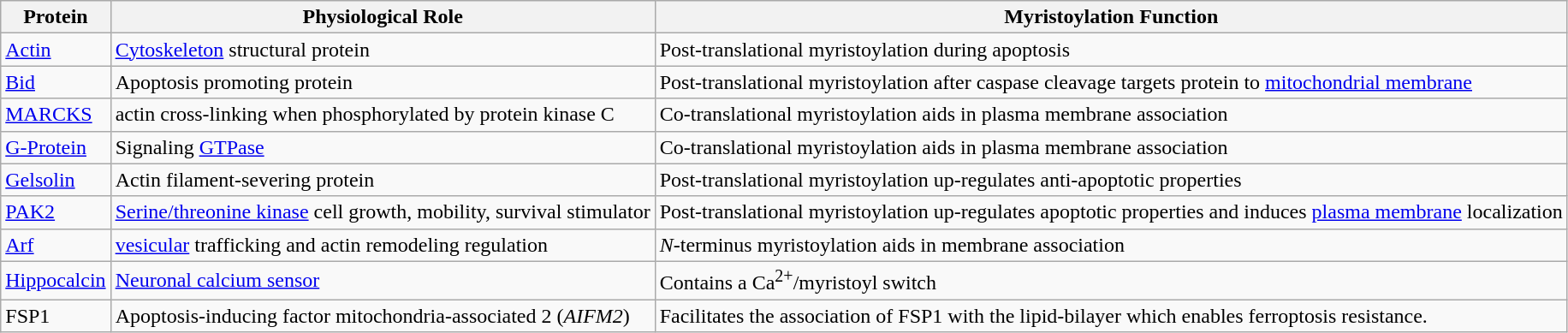<table class="wikitable">
<tr>
<th>Protein</th>
<th>Physiological Role</th>
<th>Myristoylation Function</th>
</tr>
<tr>
<td><a href='#'>Actin</a></td>
<td><a href='#'>Cytoskeleton</a> structural protein</td>
<td>Post-translational myristoylation during apoptosis </td>
</tr>
<tr>
<td><a href='#'>Bid</a></td>
<td>Apoptosis promoting protein</td>
<td>Post-translational myristoylation after caspase cleavage targets protein to <a href='#'>mitochondrial membrane</a></td>
</tr>
<tr>
<td><a href='#'>MARCKS</a></td>
<td>actin cross-linking when phosphorylated by protein kinase C</td>
<td>Co-translational myristoylation aids in plasma membrane association</td>
</tr>
<tr>
<td><a href='#'>G-Protein</a></td>
<td>Signaling <a href='#'>GTPase</a></td>
<td>Co-translational myristoylation aids in plasma membrane association</td>
</tr>
<tr>
<td><a href='#'>Gelsolin</a></td>
<td>Actin filament-severing protein</td>
<td>Post-translational myristoylation up-regulates anti-apoptotic properties </td>
</tr>
<tr>
<td><a href='#'>PAK2</a></td>
<td><a href='#'>Serine/threonine kinase</a> cell growth, mobility, survival stimulator</td>
<td>Post-translational myristoylation up-regulates apoptotic properties and induces <a href='#'>plasma membrane</a> localization</td>
</tr>
<tr>
<td><a href='#'>Arf</a></td>
<td><a href='#'>vesicular</a> trafficking and actin remodeling regulation</td>
<td><em>N</em>-terminus myristoylation aids in membrane association</td>
</tr>
<tr>
<td><a href='#'>Hippocalcin</a></td>
<td><a href='#'>Neuronal calcium sensor</a></td>
<td>Contains a Ca<sup>2+</sup>/myristoyl switch</td>
</tr>
<tr>
<td>FSP1</td>
<td>Apoptosis-inducing factor mitochondria-associated 2 (<em>AIFM2</em>)</td>
<td>Facilitates the association of FSP1 with the lipid-bilayer which enables ferroptosis resistance.</td>
</tr>
</table>
